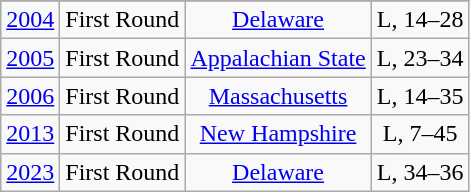<table class="wikitable">
<tr>
</tr>
<tr align="center">
<td><a href='#'>2004</a></td>
<td>First Round</td>
<td><a href='#'>Delaware</a></td>
<td>L, 14–28</td>
</tr>
<tr align="center">
<td><a href='#'>2005</a></td>
<td>First Round</td>
<td><a href='#'>Appalachian State</a></td>
<td>L, 23–34</td>
</tr>
<tr align="center">
<td><a href='#'>2006</a></td>
<td>First Round</td>
<td><a href='#'>Massachusetts</a></td>
<td>L, 14–35</td>
</tr>
<tr align="center">
<td><a href='#'>2013</a></td>
<td>First Round</td>
<td><a href='#'>New Hampshire</a></td>
<td>L, 7–45</td>
</tr>
<tr align="center">
<td><a href='#'>2023</a></td>
<td>First Round</td>
<td><a href='#'>Delaware</a></td>
<td>L, 34–36</td>
</tr>
</table>
